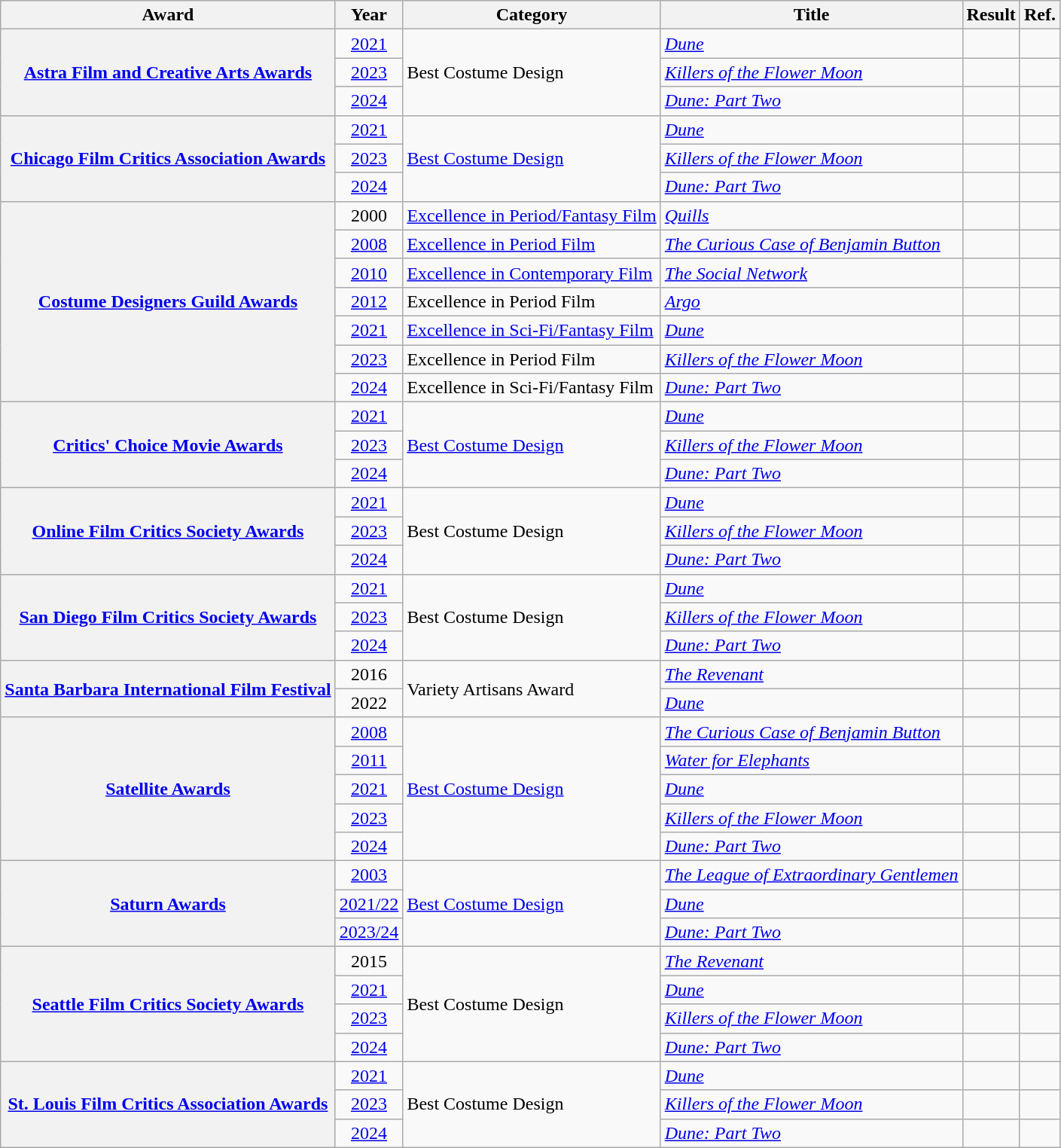<table class="wikitable sortable">
<tr>
<th scope="col">Award</th>
<th scope="col">Year</th>
<th scope="col">Category</th>
<th scope="col">Title</th>
<th scope="col">Result</th>
<th>Ref.</th>
</tr>
<tr>
<th rowspan="3" scope="row" style="text-align:center;"><a href='#'>Astra Film and Creative Arts Awards</a></th>
<td style="text-align:center;"><a href='#'>2021</a></td>
<td rowspan="3">Best Costume Design</td>
<td><em><a href='#'>Dune</a></em></td>
<td></td>
<td style="text-align:center;"></td>
</tr>
<tr>
<td style="text-align:center;"><a href='#'>2023</a></td>
<td><em><a href='#'>Killers of the Flower Moon</a></em></td>
<td></td>
<td style="text-align:center;"></td>
</tr>
<tr>
<td style="text-align:center;"><a href='#'>2024</a></td>
<td><em><a href='#'>Dune: Part Two</a></em></td>
<td></td>
<td style="text-align:center;"></td>
</tr>
<tr>
<th rowspan="3" scope="row" style="text-align:center;"><a href='#'>Chicago Film Critics Association Awards</a></th>
<td style="text-align:center;"><a href='#'>2021</a></td>
<td rowspan="3"><a href='#'>Best Costume Design</a></td>
<td><em><a href='#'>Dune</a></em></td>
<td></td>
<td style="text-align:center;"></td>
</tr>
<tr>
<td style="text-align:center;"><a href='#'>2023</a></td>
<td><em><a href='#'>Killers of the Flower Moon</a></em></td>
<td></td>
<td style="text-align:center;"></td>
</tr>
<tr>
<td style="text-align:center;"><a href='#'>2024</a></td>
<td><em><a href='#'>Dune: Part Two</a></em></td>
<td></td>
<td style="text-align:center;"></td>
</tr>
<tr>
<th rowspan="7" scope="row" style="text-align:center;"><a href='#'>Costume Designers Guild Awards</a></th>
<td style="text-align:center;">2000</td>
<td><a href='#'>Excellence in Period/Fantasy Film</a></td>
<td><em><a href='#'>Quills</a></em></td>
<td></td>
<td style="text-align:center;"></td>
</tr>
<tr>
<td style="text-align:center;"><a href='#'>2008</a></td>
<td><a href='#'>Excellence in Period Film</a></td>
<td><em><a href='#'>The Curious Case of Benjamin Button</a></em></td>
<td></td>
<td style="text-align:center;"></td>
</tr>
<tr>
<td style="text-align:center;"><a href='#'>2010</a></td>
<td><a href='#'>Excellence in Contemporary Film</a></td>
<td><em><a href='#'>The Social Network</a></em></td>
<td></td>
<td style="text-align:center;"></td>
</tr>
<tr>
<td style="text-align:center;"><a href='#'>2012</a></td>
<td>Excellence in Period Film</td>
<td><em><a href='#'>Argo</a></em></td>
<td></td>
<td style="text-align:center;"></td>
</tr>
<tr>
<td style="text-align:center;"><a href='#'>2021</a></td>
<td><a href='#'>Excellence in Sci-Fi/Fantasy Film</a></td>
<td><em><a href='#'>Dune</a></em></td>
<td></td>
<td style="text-align:center;"></td>
</tr>
<tr>
<td style="text-align:center;"><a href='#'>2023</a></td>
<td>Excellence in Period Film</td>
<td><em><a href='#'>Killers of the Flower Moon</a></em></td>
<td></td>
<td style="text-align:center;"></td>
</tr>
<tr>
<td style="text-align:center;"><a href='#'>2024</a></td>
<td>Excellence in Sci-Fi/Fantasy Film</td>
<td><em><a href='#'>Dune: Part Two</a></em></td>
<td></td>
<td style="text-align:center;"></td>
</tr>
<tr>
<th rowspan="3" scope="row" style="text-align:center;"><a href='#'>Critics' Choice Movie Awards</a></th>
<td style="text-align:center;"><a href='#'>2021</a></td>
<td rowspan="3"><a href='#'>Best Costume Design</a></td>
<td><em><a href='#'>Dune</a></em></td>
<td></td>
<td style="text-align:center;"></td>
</tr>
<tr>
<td style="text-align:center;"><a href='#'>2023</a></td>
<td><em><a href='#'>Killers of the Flower Moon</a></em></td>
<td></td>
<td style="text-align:center;"></td>
</tr>
<tr>
<td style="text-align:center;"><a href='#'>2024</a></td>
<td><em><a href='#'>Dune: Part Two</a></em></td>
<td></td>
<td style="text-align:center;"></td>
</tr>
<tr>
<th rowspan="3" scope="row" style="text-align:center;"><a href='#'>Online Film Critics Society Awards</a></th>
<td style="text-align:center;"><a href='#'>2021</a></td>
<td rowspan="3">Best Costume Design</td>
<td><em><a href='#'>Dune</a></em></td>
<td></td>
<td style="text-align:center;"></td>
</tr>
<tr>
<td style="text-align:center;"><a href='#'>2023</a></td>
<td><em><a href='#'>Killers of the Flower Moon</a></em></td>
<td></td>
<td style="text-align:center;"></td>
</tr>
<tr>
<td style="text-align:center;"><a href='#'>2024</a></td>
<td><em><a href='#'>Dune: Part Two</a></em></td>
<td></td>
<td style="text-align:center;"></td>
</tr>
<tr>
<th rowspan="3" scope="row" style="text-align:center;"><a href='#'>San Diego Film Critics Society Awards</a></th>
<td style="text-align:center;"><a href='#'>2021</a></td>
<td rowspan="3">Best Costume Design</td>
<td><em><a href='#'>Dune</a></em></td>
<td></td>
<td style="text-align:center;"></td>
</tr>
<tr>
<td style="text-align:center;"><a href='#'>2023</a></td>
<td><em><a href='#'>Killers of the Flower Moon</a></em></td>
<td></td>
<td style="text-align:center;"></td>
</tr>
<tr>
<td style="text-align:center;"><a href='#'>2024</a></td>
<td><em><a href='#'>Dune: Part Two</a></em></td>
<td></td>
<td style="text-align:center;"></td>
</tr>
<tr>
<th rowspan="2" scope="row" style="text-align:center;"><a href='#'>Santa Barbara International Film Festival</a></th>
<td style="text-align:center;">2016</td>
<td rowspan="2">Variety Artisans Award</td>
<td><em><a href='#'>The Revenant</a></em> <br> </td>
<td></td>
<td style="text-align:center;"></td>
</tr>
<tr>
<td style="text-align:center;">2022</td>
<td><em><a href='#'>Dune</a></em> <br> </td>
<td></td>
<td style="text-align:center;"></td>
</tr>
<tr>
<th rowspan="5" scope="row" style="text-align:center;"><a href='#'>Satellite Awards</a></th>
<td style="text-align:center;"><a href='#'>2008</a></td>
<td rowspan="5"><a href='#'>Best Costume Design</a></td>
<td><em><a href='#'>The Curious Case of Benjamin Button</a></em></td>
<td></td>
<td style="text-align:center;"></td>
</tr>
<tr>
<td style="text-align:center;"><a href='#'>2011</a></td>
<td><em><a href='#'>Water for Elephants</a></em></td>
<td></td>
<td style="text-align:center;"></td>
</tr>
<tr>
<td style="text-align:center;"><a href='#'>2021</a></td>
<td><em><a href='#'>Dune</a></em></td>
<td></td>
<td style="text-align:center;"></td>
</tr>
<tr>
<td style="text-align:center;"><a href='#'>2023</a></td>
<td><em><a href='#'>Killers of the Flower Moon</a></em></td>
<td></td>
<td style="text-align:center;"></td>
</tr>
<tr>
<td style="text-align:center;"><a href='#'>2024</a></td>
<td><em><a href='#'>Dune: Part Two</a></em></td>
<td></td>
<td style="text-align:center;"></td>
</tr>
<tr>
<th rowspan="3" scope="row" style="text-align:center;"><a href='#'>Saturn Awards</a></th>
<td style="text-align:center;"><a href='#'>2003</a></td>
<td rowspan="3"><a href='#'>Best Costume Design</a></td>
<td><em><a href='#'>The League of Extraordinary Gentlemen</a></em></td>
<td></td>
<td style="text-align:center;"></td>
</tr>
<tr>
<td style="text-align:center;"><a href='#'>2021/22</a></td>
<td><em><a href='#'>Dune</a></em></td>
<td></td>
<td style="text-align:center;"></td>
</tr>
<tr>
<td style="text-align:center;"><a href='#'>2023/24</a></td>
<td><em><a href='#'>Dune: Part Two</a></em></td>
<td></td>
<td style="text-align:center;"></td>
</tr>
<tr>
<th rowspan="4" scope="row" style="text-align:center;"><a href='#'>Seattle Film Critics Society Awards</a></th>
<td style="text-align:center;">2015</td>
<td rowspan="4">Best Costume Design</td>
<td><em><a href='#'>The Revenant</a></em></td>
<td></td>
<td style="text-align:center;"></td>
</tr>
<tr>
<td style="text-align:center;"><a href='#'>2021</a></td>
<td><em><a href='#'>Dune</a></em></td>
<td></td>
<td style="text-align:center;"></td>
</tr>
<tr>
<td style="text-align:center;"><a href='#'>2023</a></td>
<td><em><a href='#'>Killers of the Flower Moon</a></em></td>
<td></td>
<td style="text-align:center;"></td>
</tr>
<tr>
<td style="text-align:center;"><a href='#'>2024</a></td>
<td><em><a href='#'>Dune: Part Two</a></em></td>
<td></td>
<td style="text-align:center;"></td>
</tr>
<tr>
<th rowspan="3" scope="row" style="text-align:center;"><a href='#'>St. Louis Film Critics Association Awards</a></th>
<td style="text-align:center;"><a href='#'>2021</a></td>
<td rowspan="3">Best Costume Design</td>
<td><em><a href='#'>Dune</a></em></td>
<td></td>
<td style="text-align:center;"></td>
</tr>
<tr>
<td style="text-align:center;"><a href='#'>2023</a></td>
<td><em><a href='#'>Killers of the Flower Moon</a></em></td>
<td></td>
<td style="text-align:center;"></td>
</tr>
<tr>
<td style="text-align:center;"><a href='#'>2024</a></td>
<td><em><a href='#'>Dune: Part Two</a></em></td>
<td></td>
<td style="text-align:center;"></td>
</tr>
</table>
